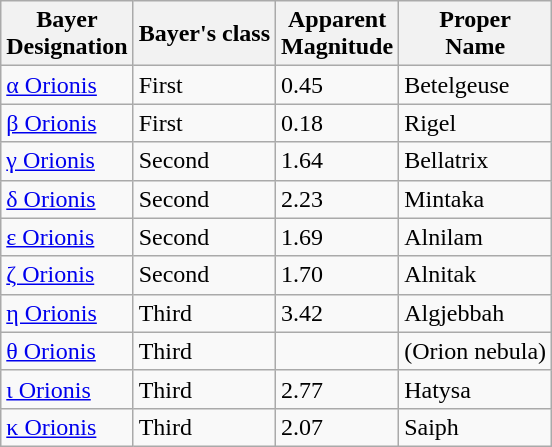<table class="wikitable">
<tr>
<th>Bayer<br>Designation</th>
<th>Bayer's class</th>
<th>Apparent<br>Magnitude</th>
<th>Proper<br>Name</th>
</tr>
<tr>
<td><a href='#'>α Orionis</a></td>
<td>First</td>
<td>0.45</td>
<td>Betelgeuse</td>
</tr>
<tr>
<td><a href='#'>β Orionis</a></td>
<td>First</td>
<td>0.18</td>
<td>Rigel</td>
</tr>
<tr>
<td><a href='#'>γ Orionis</a></td>
<td>Second</td>
<td>1.64</td>
<td>Bellatrix</td>
</tr>
<tr>
<td><a href='#'>δ Orionis</a></td>
<td>Second</td>
<td>2.23</td>
<td>Mintaka</td>
</tr>
<tr>
<td><a href='#'>ε Orionis</a></td>
<td>Second</td>
<td>1.69</td>
<td>Alnilam</td>
</tr>
<tr>
<td><a href='#'>ζ Orionis</a></td>
<td>Second</td>
<td>1.70</td>
<td>Alnitak</td>
</tr>
<tr>
<td><a href='#'>η Orionis</a></td>
<td>Third</td>
<td>3.42</td>
<td>Algjebbah</td>
</tr>
<tr>
<td><a href='#'>θ Orionis</a></td>
<td>Third</td>
<td></td>
<td>(Orion nebula)</td>
</tr>
<tr>
<td><a href='#'>ι Orionis</a></td>
<td>Third</td>
<td>2.77</td>
<td>Hatysa</td>
</tr>
<tr>
<td><a href='#'>κ Orionis</a></td>
<td>Third</td>
<td>2.07</td>
<td>Saiph</td>
</tr>
</table>
